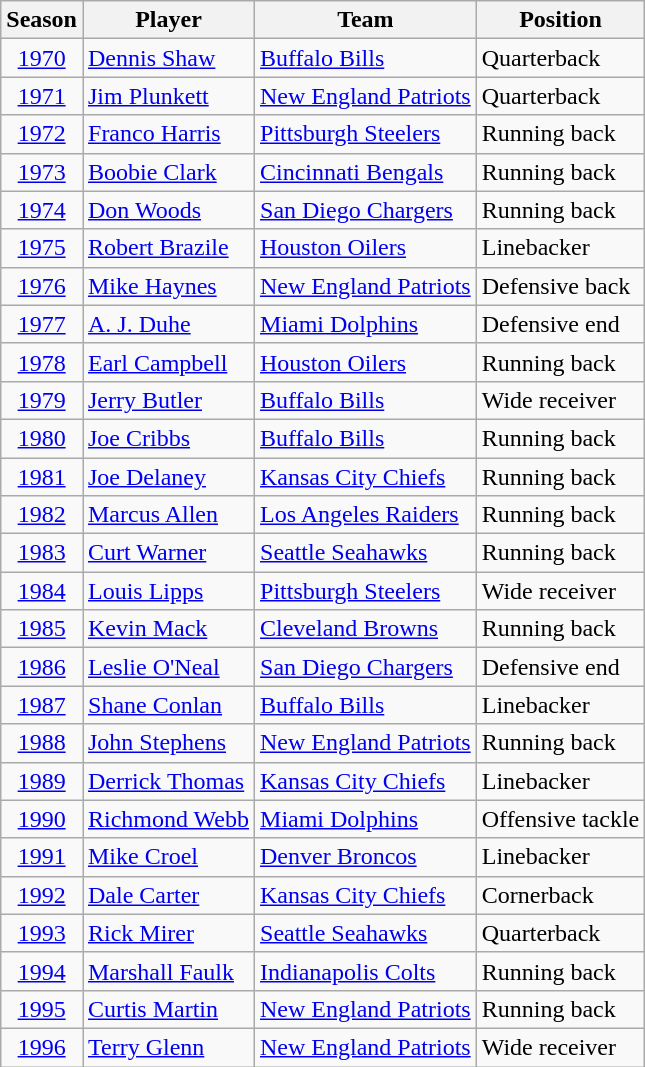<table class="wikitable">
<tr>
<th>Season</th>
<th>Player</th>
<th>Team</th>
<th>Position</th>
</tr>
<tr>
<td style="text-align:center"><a href='#'>1970</a></td>
<td><a href='#'>Dennis Shaw</a></td>
<td><a href='#'>Buffalo Bills</a></td>
<td>Quarterback</td>
</tr>
<tr>
<td style="text-align:center"><a href='#'>1971</a></td>
<td><a href='#'>Jim Plunkett</a></td>
<td><a href='#'>New England Patriots</a></td>
<td>Quarterback</td>
</tr>
<tr>
<td style="text-align:center"><a href='#'>1972</a></td>
<td><a href='#'>Franco Harris</a></td>
<td><a href='#'>Pittsburgh Steelers</a></td>
<td>Running back</td>
</tr>
<tr>
<td style="text-align:center"><a href='#'>1973</a></td>
<td><a href='#'>Boobie Clark</a></td>
<td><a href='#'>Cincinnati Bengals</a></td>
<td>Running back</td>
</tr>
<tr>
<td style="text-align:center"><a href='#'>1974</a></td>
<td><a href='#'>Don Woods</a></td>
<td><a href='#'>San Diego Chargers</a></td>
<td>Running back</td>
</tr>
<tr>
<td style="text-align:center"><a href='#'>1975</a></td>
<td><a href='#'>Robert Brazile</a></td>
<td><a href='#'>Houston Oilers</a></td>
<td>Linebacker</td>
</tr>
<tr>
<td style="text-align:center"><a href='#'>1976</a></td>
<td><a href='#'>Mike Haynes</a></td>
<td><a href='#'>New England Patriots</a></td>
<td>Defensive back</td>
</tr>
<tr>
<td style="text-align:center"><a href='#'>1977</a></td>
<td><a href='#'>A. J. Duhe</a></td>
<td><a href='#'>Miami Dolphins</a></td>
<td>Defensive end</td>
</tr>
<tr>
<td style="text-align:center"><a href='#'>1978</a></td>
<td><a href='#'>Earl Campbell</a></td>
<td><a href='#'>Houston Oilers</a></td>
<td>Running back</td>
</tr>
<tr>
<td style="text-align:center"><a href='#'>1979</a></td>
<td><a href='#'>Jerry Butler</a></td>
<td><a href='#'>Buffalo Bills</a></td>
<td>Wide receiver</td>
</tr>
<tr>
<td style="text-align:center"><a href='#'>1980</a></td>
<td><a href='#'>Joe Cribbs</a></td>
<td><a href='#'>Buffalo Bills</a></td>
<td>Running back</td>
</tr>
<tr>
<td style="text-align:center"><a href='#'>1981</a></td>
<td><a href='#'>Joe Delaney</a></td>
<td><a href='#'>Kansas City Chiefs</a></td>
<td>Running back</td>
</tr>
<tr>
<td style="text-align:center"><a href='#'>1982</a></td>
<td><a href='#'>Marcus Allen</a></td>
<td><a href='#'>Los Angeles Raiders</a></td>
<td>Running back</td>
</tr>
<tr>
<td style="text-align:center"><a href='#'>1983</a></td>
<td><a href='#'>Curt Warner</a></td>
<td><a href='#'>Seattle Seahawks</a></td>
<td>Running back</td>
</tr>
<tr>
<td style="text-align:center"><a href='#'>1984</a></td>
<td><a href='#'>Louis Lipps</a></td>
<td><a href='#'>Pittsburgh Steelers</a></td>
<td>Wide receiver</td>
</tr>
<tr>
<td style="text-align:center"><a href='#'>1985</a></td>
<td><a href='#'>Kevin Mack</a></td>
<td><a href='#'>Cleveland Browns</a></td>
<td>Running back</td>
</tr>
<tr>
<td style="text-align:center"><a href='#'>1986</a></td>
<td><a href='#'>Leslie O'Neal</a></td>
<td><a href='#'>San Diego Chargers</a></td>
<td>Defensive end</td>
</tr>
<tr>
<td style="text-align:center"><a href='#'>1987</a></td>
<td><a href='#'>Shane Conlan</a></td>
<td><a href='#'>Buffalo Bills</a></td>
<td>Linebacker</td>
</tr>
<tr>
<td style="text-align:center"><a href='#'>1988</a></td>
<td><a href='#'>John Stephens</a></td>
<td><a href='#'>New England Patriots</a></td>
<td>Running back</td>
</tr>
<tr>
<td style="text-align:center"><a href='#'>1989</a></td>
<td><a href='#'>Derrick Thomas</a></td>
<td><a href='#'>Kansas City Chiefs</a></td>
<td>Linebacker</td>
</tr>
<tr>
<td style="text-align:center"><a href='#'>1990</a></td>
<td><a href='#'>Richmond Webb</a></td>
<td><a href='#'>Miami Dolphins</a></td>
<td>Offensive tackle</td>
</tr>
<tr>
<td style="text-align:center"><a href='#'>1991</a></td>
<td><a href='#'>Mike Croel</a></td>
<td><a href='#'>Denver Broncos</a></td>
<td>Linebacker</td>
</tr>
<tr>
<td style="text-align:center"><a href='#'>1992</a></td>
<td><a href='#'>Dale Carter</a></td>
<td><a href='#'>Kansas City Chiefs</a></td>
<td>Cornerback</td>
</tr>
<tr>
<td style="text-align:center"><a href='#'>1993</a></td>
<td><a href='#'>Rick Mirer</a></td>
<td><a href='#'>Seattle Seahawks</a></td>
<td>Quarterback</td>
</tr>
<tr>
<td style="text-align:center"><a href='#'>1994</a></td>
<td><a href='#'>Marshall Faulk</a></td>
<td><a href='#'>Indianapolis Colts</a></td>
<td>Running back</td>
</tr>
<tr>
<td style="text-align:center"><a href='#'>1995</a></td>
<td><a href='#'>Curtis Martin</a></td>
<td><a href='#'>New England Patriots</a></td>
<td>Running back</td>
</tr>
<tr>
<td style="text-align:center"><a href='#'>1996</a></td>
<td><a href='#'>Terry Glenn</a></td>
<td><a href='#'>New England Patriots</a></td>
<td>Wide receiver</td>
</tr>
</table>
